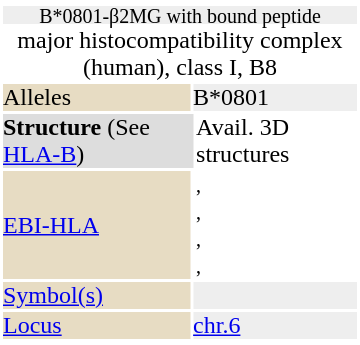<table id="drugInfoBox" style="float: right; clear: right; margin: 0 0 0.5em 1em; background: #ffffff;" class="toccolours" border=0 cellpadding=0 align=right width="240px">
<tr>
<td align="center" colspan="3"></td>
</tr>
<tr style="text-align: center; line-height: 0.75;background:#eeeeee">
<td colspan="3" color="white"><small>B*0801-β2MG with bound peptide</small></td>
</tr>
<tr>
<td align="center" colspan="3"><div>major histocompatibility complex (human), class I, B8</div></td>
</tr>
<tr>
<td bgcolor="#e7dcc3">Alleles</td>
<td bgcolor="#eeeeee" colspan = 2>B*0801 <br></td>
</tr>
<tr>
<td colspan="2" bgcolor="#dddddd"><strong>Structure</strong> (See <a href='#'>HLA-B</a>)</td>
<td>Avail. 3D structures</td>
</tr>
<tr>
<td bgcolor="#e7dcc3"><a href='#'>EBI-HLA</a></td>
<td bgcolor="#eeeeee"></td>
<td><small>, <br> , <br> , <br> ,</small></td>
</tr>
<tr>
<td bgcolor="#e7dcc3"><a href='#'>Symbol(s)</a></td>
<td bgcolor="#eeeeee" colspan = 2></td>
</tr>
<tr>
<td bgcolor="#e7dcc3"><a href='#'>Locus</a></td>
<td bgcolor="#eeeeee" colspan = 2><a href='#'>chr.6</a> <em></em></td>
</tr>
<tr>
</tr>
</table>
